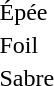<table>
<tr>
<td rowspan=2>Épée</td>
<td rowspan=2></td>
<td rowspan=2></td>
<td></td>
</tr>
<tr>
<td></td>
</tr>
<tr>
<td rowspan=2>Foil</td>
<td rowspan=2></td>
<td rowspan=2></td>
<td></td>
</tr>
<tr>
<td></td>
</tr>
<tr>
<td rowspan=2>Sabre</td>
<td rowspan=2></td>
<td rowspan=2></td>
<td></td>
</tr>
<tr>
<td></td>
</tr>
</table>
